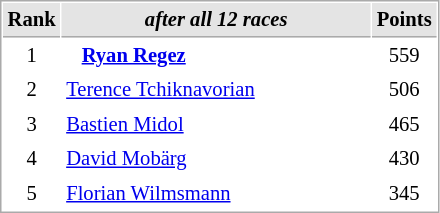<table cellspacing="1" cellpadding="3" style="border:1px solid #aaa; font-size:86%;">
<tr style="background:#e4e4e4;">
<th style="border-bottom:1px solid #aaa; width:10px;">Rank</th>
<th style="border-bottom:1px solid #aaa; width:200px;"><em>after all 12 races</em></th>
<th style="border-bottom:1px solid #aaa; width:20px;">Points</th>
</tr>
<tr>
<td align=center>1</td>
<td><strong>   <a href='#'>Ryan Regez</a></strong></td>
<td align=center>559</td>
</tr>
<tr>
<td align=center>2</td>
<td> <a href='#'>Terence Tchiknavorian</a></td>
<td align=center>506</td>
</tr>
<tr>
<td align=center>3</td>
<td> <a href='#'>Bastien Midol</a></td>
<td align=center>465</td>
</tr>
<tr>
<td align=center>4</td>
<td> <a href='#'>David Mobärg</a></td>
<td align=center>430</td>
</tr>
<tr>
<td align=center>5</td>
<td> <a href='#'>Florian Wilmsmann</a></td>
<td align=center>345</td>
</tr>
</table>
